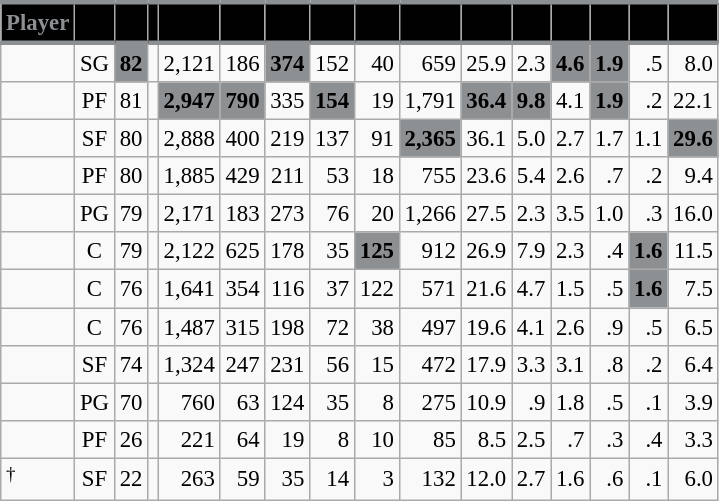<table class="wikitable sortable" style="font-size: 95%; text-align:right;">
<tr>
<th style="background:#010101; color:#8D9093; border-top:#8D9093 3px solid; border-bottom:#8D9093 3px solid;">Player</th>
<th style="background:#010101; color:#8D9093; border-top:#8D9093 3px solid; border-bottom:#8D9093 3px solid;"></th>
<th style="background:#010101; color:#8D9093; border-top:#8D9093 3px solid; border-bottom:#8D9093 3px solid;"></th>
<th style="background:#010101; color:#8D9093; border-top:#8D9093 3px solid; border-bottom:#8D9093 3px solid;"></th>
<th style="background:#010101; color:#8D9093; border-top:#8D9093 3px solid; border-bottom:#8D9093 3px solid;"></th>
<th style="background:#010101; color:#8D9093; border-top:#8D9093 3px solid; border-bottom:#8D9093 3px solid;"></th>
<th style="background:#010101; color:#8D9093; border-top:#8D9093 3px solid; border-bottom:#8D9093 3px solid;"></th>
<th style="background:#010101; color:#8D9093; border-top:#8D9093 3px solid; border-bottom:#8D9093 3px solid;"></th>
<th style="background:#010101; color:#8D9093; border-top:#8D9093 3px solid; border-bottom:#8D9093 3px solid;"></th>
<th style="background:#010101; color:#8D9093; border-top:#8D9093 3px solid; border-bottom:#8D9093 3px solid;"></th>
<th style="background:#010101; color:#8D9093; border-top:#8D9093 3px solid; border-bottom:#8D9093 3px solid;"></th>
<th style="background:#010101; color:#8D9093; border-top:#8D9093 3px solid; border-bottom:#8D9093 3px solid;"></th>
<th style="background:#010101; color:#8D9093; border-top:#8D9093 3px solid; border-bottom:#8D9093 3px solid;"></th>
<th style="background:#010101; color:#8D9093; border-top:#8D9093 3px solid; border-bottom:#8D9093 3px solid;"></th>
<th style="background:#010101; color:#8D9093; border-top:#8D9093 3px solid; border-bottom:#8D9093 3px solid;"></th>
<th style="background:#010101; color:#8D9093; border-top:#8D9093 3px solid; border-bottom:#8D9093 3px solid;"></th>
</tr>
<tr>
<td style="text-align:left;"></td>
<td style="text-align:center;">SG</td>
<td style="background:#8D9093; color:#010101;"><strong>82</strong></td>
<td></td>
<td>2,121</td>
<td>186</td>
<td style="background:#8D9093; color:#010101;"><strong>374</strong></td>
<td>152</td>
<td>40</td>
<td>659</td>
<td>25.9</td>
<td>2.3</td>
<td style="background:#8D9093; color:#010101;"><strong>4.6</strong></td>
<td style="background:#8D9093; color:#010101;"><strong>1.9</strong></td>
<td>.5</td>
<td>8.0</td>
</tr>
<tr>
<td style="text-align:left;"></td>
<td style="text-align:center;">PF</td>
<td>81</td>
<td></td>
<td style="background:#8D9093; color:#010101;"><strong>2,947</strong></td>
<td style="background:#8D9093; color:#010101;"><strong>790</strong></td>
<td>335</td>
<td style="background:#8D9093; color:#010101;"><strong>154</strong></td>
<td>19</td>
<td>1,791</td>
<td style="background:#8D9093; color:#010101;"><strong>36.4</strong></td>
<td style="background:#8D9093; color:#010101;"><strong>9.8</strong></td>
<td>4.1</td>
<td style="background:#8D9093; color:#010101;"><strong>1.9</strong></td>
<td>.2</td>
<td>22.1</td>
</tr>
<tr>
<td style="text-align:left;"></td>
<td style="text-align:center;">SF</td>
<td>80</td>
<td></td>
<td>2,888</td>
<td>400</td>
<td>219</td>
<td>137</td>
<td>91</td>
<td style="background:#8D9093; color:#010101;"><strong>2,365</strong></td>
<td>36.1</td>
<td>5.0</td>
<td>2.7</td>
<td>1.7</td>
<td>1.1</td>
<td style="background:#8D9093; color:#010101;"><strong>29.6</strong></td>
</tr>
<tr>
<td style="text-align:left;"></td>
<td style="text-align:center;">PF</td>
<td>80</td>
<td></td>
<td>1,885</td>
<td>429</td>
<td>211</td>
<td>53</td>
<td>18</td>
<td>755</td>
<td>23.6</td>
<td>5.4</td>
<td>2.6</td>
<td>.7</td>
<td>.2</td>
<td>9.4</td>
</tr>
<tr>
<td style="text-align:left;"></td>
<td style="text-align:center;">PG</td>
<td>79</td>
<td></td>
<td>2,171</td>
<td>183</td>
<td>273</td>
<td>76</td>
<td>20</td>
<td>1,266</td>
<td>27.5</td>
<td>2.3</td>
<td>3.5</td>
<td>1.0</td>
<td>.3</td>
<td>16.0</td>
</tr>
<tr>
<td style="text-align:left;"></td>
<td style="text-align:center;">C</td>
<td>79</td>
<td></td>
<td>2,122</td>
<td>625</td>
<td>178</td>
<td>35</td>
<td style="background:#8D9093; color:#010101;"><strong>125</strong></td>
<td>912</td>
<td>26.9</td>
<td>7.9</td>
<td>2.3</td>
<td>.4</td>
<td style="background:#8D9093; color:#010101;"><strong>1.6</strong></td>
<td>11.5</td>
</tr>
<tr>
<td style="text-align:left;"></td>
<td style="text-align:center;">C</td>
<td>76</td>
<td></td>
<td>1,641</td>
<td>354</td>
<td>116</td>
<td>37</td>
<td>122</td>
<td>571</td>
<td>21.6</td>
<td>4.7</td>
<td>1.5</td>
<td>.5</td>
<td style="background:#8D9093; color:#010101;"><strong>1.6</strong></td>
<td>7.5</td>
</tr>
<tr>
<td style="text-align:left;"></td>
<td style="text-align:center;">C</td>
<td>76</td>
<td></td>
<td>1,487</td>
<td>315</td>
<td>198</td>
<td>72</td>
<td>38</td>
<td>497</td>
<td>19.6</td>
<td>4.1</td>
<td>2.6</td>
<td>.9</td>
<td>.5</td>
<td>6.5</td>
</tr>
<tr>
<td style="text-align:left;"></td>
<td style="text-align:center;">SF</td>
<td>74</td>
<td></td>
<td>1,324</td>
<td>247</td>
<td>231</td>
<td>56</td>
<td>15</td>
<td>472</td>
<td>17.9</td>
<td>3.3</td>
<td>3.1</td>
<td>.8</td>
<td>.2</td>
<td>6.4</td>
</tr>
<tr>
<td style="text-align:left;"></td>
<td style="text-align:center;">PG</td>
<td>70</td>
<td></td>
<td>760</td>
<td>63</td>
<td>124</td>
<td>35</td>
<td>8</td>
<td>275</td>
<td>10.9</td>
<td>.9</td>
<td>1.8</td>
<td>.5</td>
<td>.1</td>
<td>3.9</td>
</tr>
<tr>
<td style="text-align:left;"></td>
<td style="text-align:center;">PF</td>
<td>26</td>
<td></td>
<td>221</td>
<td>64</td>
<td>19</td>
<td>8</td>
<td>10</td>
<td>85</td>
<td>8.5</td>
<td>2.5</td>
<td>.7</td>
<td>.3</td>
<td>.4</td>
<td>3.3</td>
</tr>
<tr>
<td style="text-align:left;"><sup>†</sup></td>
<td style="text-align:center;">SF</td>
<td>22</td>
<td></td>
<td>263</td>
<td>59</td>
<td>35</td>
<td>14</td>
<td>3</td>
<td>132</td>
<td>12.0</td>
<td>2.7</td>
<td>1.6</td>
<td>.6</td>
<td>.1</td>
<td>6.0</td>
</tr>
</table>
